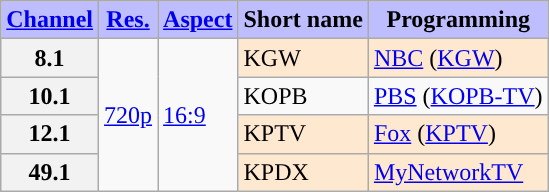<table class="wikitable">
<tr>
<th style="background-color: #bdbdff" scope = "col"><a href='#'>Channel</a></th>
<th style="background-color: #bdbdff" scope = "col"><a href='#'>Res.</a></th>
<th style="background-color: #bdbdff" scope = "col"><a href='#'>Aspect</a></th>
<th style="background-color: #bdbdff" scope = "col">Short name</th>
<th style="background-color: #bdbdff" scope = "col">Programming</th>
</tr>
<tr>
<th scope = "row">8.1</th>
<td rowspan="4"><a href='#'>720p</a></td>
<td rowspan="4"><a href='#'>16:9</a></td>
<td style="background-color:#ffe8d0">KGW</td>
<td style="background-color:#ffe8d0"><a href='#'>NBC</a> (<a href='#'>KGW</a>) </td>
</tr>
<tr>
<th scope = "row">10.1</th>
<td>KOPB</td>
<td><a href='#'>PBS</a> (<a href='#'>KOPB-TV</a>)</td>
</tr>
<tr>
<th scope = "row">12.1</th>
<td style="background-color:#ffe8d0">KPTV</td>
<td style="background-color:#ffe8d0"><a href='#'>Fox</a> (<a href='#'>KPTV</a>) </td>
</tr>
<tr>
<th scope = "row">49.1</th>
<td style="background-color:#ffe8d0">KPDX</td>
<td style="background-color:#ffe8d0"><a href='#'>MyNetworkTV</a> </td>
</tr>
</table>
